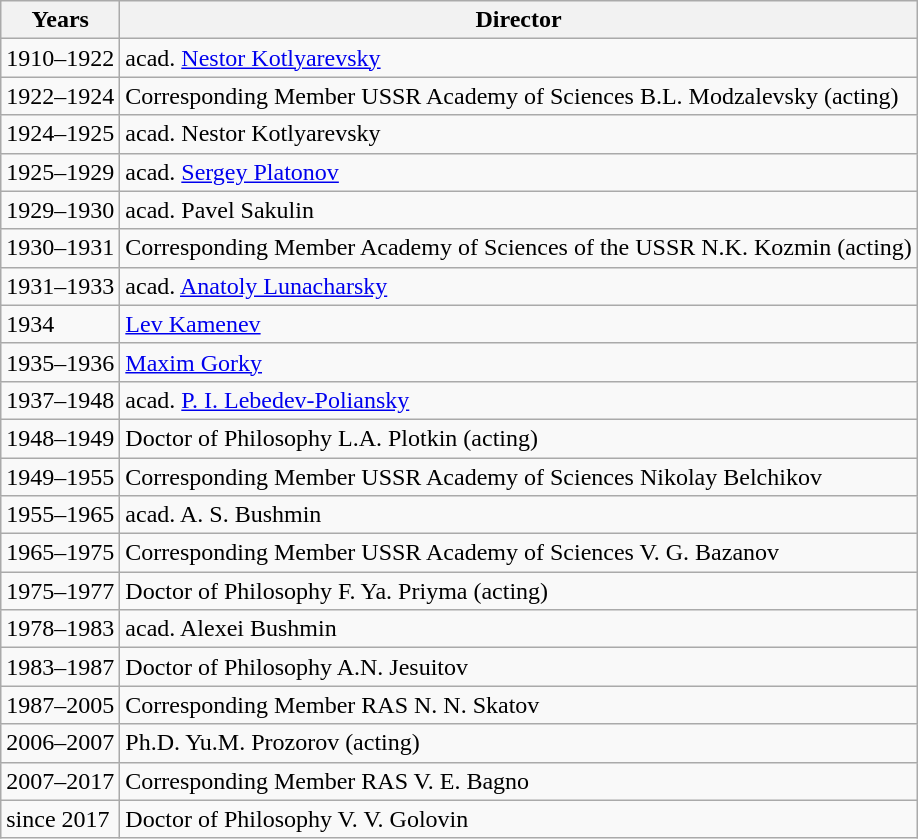<table class="wikitable">
<tr>
<th>Years</th>
<th>Director</th>
</tr>
<tr>
<td>1910–1922</td>
<td>acad. <a href='#'>Nestor Kotlyarevsky</a></td>
</tr>
<tr>
<td>1922–1924</td>
<td>Corresponding Member USSR Academy of Sciences B.L. Modzalevsky (acting)</td>
</tr>
<tr>
<td>1924–1925</td>
<td>acad. Nestor Kotlyarevsky</td>
</tr>
<tr>
<td>1925–1929</td>
<td>acad. <a href='#'>Sergey Platonov</a></td>
</tr>
<tr>
<td>1929–1930</td>
<td>acad. Pavel Sakulin</td>
</tr>
<tr>
<td>1930–1931</td>
<td>Corresponding Member Academy of Sciences of the USSR N.K. Kozmin (acting)</td>
</tr>
<tr>
<td>1931–1933</td>
<td>acad. <a href='#'>Anatoly Lunacharsky</a></td>
</tr>
<tr>
<td>1934</td>
<td><a href='#'>Lev Kamenev</a></td>
</tr>
<tr>
<td>1935–1936</td>
<td><a href='#'>Maxim Gorky</a></td>
</tr>
<tr>
<td>1937–1948</td>
<td>acad. <a href='#'>P. I. Lebedev-Poliansky</a></td>
</tr>
<tr>
<td>1948–1949</td>
<td>Doctor of Philosophy L.A. Plotkin (acting)</td>
</tr>
<tr>
<td>1949–1955</td>
<td>Corresponding Member USSR Academy of Sciences Nikolay Belchikov</td>
</tr>
<tr>
<td>1955–1965</td>
<td>acad. A. S. Bushmin</td>
</tr>
<tr>
<td>1965–1975</td>
<td>Corresponding Member USSR Academy of Sciences V. G. Bazanov</td>
</tr>
<tr>
<td>1975–1977</td>
<td>Doctor of Philosophy F. Ya. Priyma (acting)</td>
</tr>
<tr>
<td>1978–1983</td>
<td>acad. Alexei Bushmin</td>
</tr>
<tr>
<td>1983–1987</td>
<td>Doctor of Philosophy A.N. Jesuitov</td>
</tr>
<tr>
<td>1987–2005</td>
<td>Corresponding Member RAS N. N. Skatov</td>
</tr>
<tr>
<td>2006–2007</td>
<td>Ph.D. Yu.M. Prozorov (acting)</td>
</tr>
<tr>
<td>2007–2017</td>
<td>Corresponding Member RAS V. E. Bagno</td>
</tr>
<tr>
<td>since 2017</td>
<td>Doctor of Philosophy V. V. Golovin</td>
</tr>
</table>
